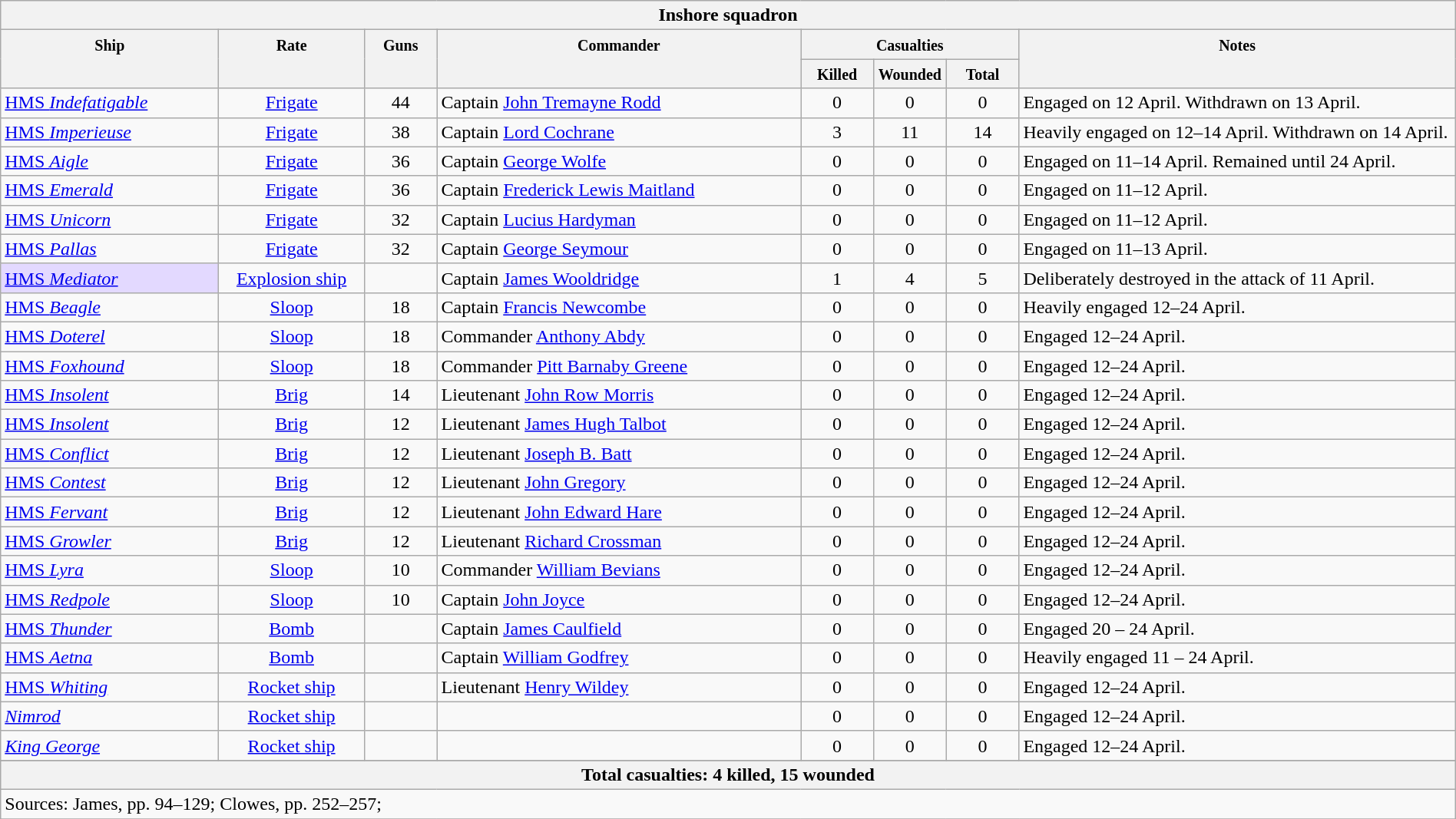<table class="wikitable" width=100%>
<tr valign="top">
<th colspan="11" bgcolor="white">Inshore squadron</th>
</tr>
<tr valign="top"|- valign="top">
<th width=15%; align= center rowspan=2><small> Ship </small></th>
<th width=10%; align= center rowspan=2><small> Rate </small></th>
<th width=5%; align= center rowspan=2><small> Guns </small></th>
<th width=25%; align= center rowspan=2><small> Commander </small></th>
<th width=15%; align= center colspan=3><small>Casualties</small></th>
<th width=30%; align= center rowspan=2><small>Notes</small></th>
</tr>
<tr valign="top">
<th width=5%; align= center><small> Killed </small></th>
<th width=5%; align= center><small> Wounded </small></th>
<th width=5%; align= center><small> Total</small></th>
</tr>
<tr valign="top">
<td align= left><a href='#'>HMS <em>Indefatigable</em></a></td>
<td align= center><a href='#'>Frigate</a></td>
<td align= center>44</td>
<td align= left>Captain <a href='#'>John Tremayne Rodd</a></td>
<td align= center>0</td>
<td align= center>0</td>
<td align= center>0</td>
<td align= left>Engaged on 12 April. Withdrawn on 13 April.</td>
</tr>
<tr valign="top">
<td align= left><a href='#'>HMS <em>Imperieuse</em></a></td>
<td align= center><a href='#'>Frigate</a></td>
<td align= center>38</td>
<td align= left>Captain <a href='#'>Lord Cochrane</a></td>
<td align= center>3</td>
<td align= center>11</td>
<td align= center>14</td>
<td align= left>Heavily engaged on 12–14 April. Withdrawn on 14 April.</td>
</tr>
<tr valign="top">
<td align= left><a href='#'>HMS <em>Aigle</em></a></td>
<td align= center><a href='#'>Frigate</a></td>
<td align= center>36</td>
<td align= left>Captain <a href='#'>George Wolfe</a></td>
<td align= center>0</td>
<td align= center>0</td>
<td align= center>0</td>
<td align= left>Engaged on 11–14 April. Remained until 24 April.</td>
</tr>
<tr valign="top">
<td align= left><a href='#'>HMS <em>Emerald</em></a></td>
<td align= center><a href='#'>Frigate</a></td>
<td align= center>36</td>
<td align= left>Captain <a href='#'>Frederick Lewis Maitland</a></td>
<td align= center>0</td>
<td align= center>0</td>
<td align= center>0</td>
<td align= left>Engaged on 11–12 April.</td>
</tr>
<tr valign="top">
<td align= left><a href='#'>HMS <em>Unicorn</em></a></td>
<td align= center><a href='#'>Frigate</a></td>
<td align= center>32</td>
<td align= left>Captain <a href='#'>Lucius Hardyman</a></td>
<td align= center>0</td>
<td align= center>0</td>
<td align= center>0</td>
<td align= left>Engaged on 11–12 April.</td>
</tr>
<tr valign="top">
<td align= left><a href='#'>HMS <em>Pallas</em></a></td>
<td align= center><a href='#'>Frigate</a></td>
<td align= center>32</td>
<td align= left>Captain <a href='#'>George Seymour</a></td>
<td align= center>0</td>
<td align= center>0</td>
<td align= center>0</td>
<td align= left>Engaged on 11–13 April.</td>
</tr>
<tr valign="top">
<td bgcolor="#e3d9ff" align= left><a href='#'>HMS <em>Mediator</em></a></td>
<td align= center><a href='#'>Explosion ship</a></td>
<td align= center></td>
<td align= left>Captain <a href='#'>James Wooldridge</a></td>
<td align= center>1</td>
<td align= center>4</td>
<td align= center>5</td>
<td align= left>Deliberately destroyed in the attack of 11 April.</td>
</tr>
<tr valign="top">
<td align= left><a href='#'>HMS <em>Beagle</em></a></td>
<td align= center><a href='#'>Sloop</a></td>
<td align= center>18</td>
<td align= left>Captain <a href='#'>Francis Newcombe</a></td>
<td align= center>0</td>
<td align= center>0</td>
<td align= center>0</td>
<td align= left>Heavily engaged 12–24 April.</td>
</tr>
<tr valign="top">
<td align= left><a href='#'>HMS <em>Doterel</em></a></td>
<td align= center><a href='#'>Sloop</a></td>
<td align= center>18</td>
<td align= left>Commander <a href='#'>Anthony Abdy</a></td>
<td align= center>0</td>
<td align= center>0</td>
<td align= center>0</td>
<td align= left>Engaged 12–24 April.</td>
</tr>
<tr valign="top">
<td align= left><a href='#'>HMS <em>Foxhound</em></a></td>
<td align= center><a href='#'>Sloop</a></td>
<td align= center>18</td>
<td align= left>Commander <a href='#'>Pitt Barnaby Greene</a></td>
<td align= center>0</td>
<td align= center>0</td>
<td align= center>0</td>
<td align= left>Engaged 12–24 April.</td>
</tr>
<tr valign="top">
<td align= left><a href='#'>HMS <em>Insolent</em></a></td>
<td align= center><a href='#'>Brig</a></td>
<td align= center>14</td>
<td align= left>Lieutenant <a href='#'>John Row Morris</a></td>
<td align= center>0</td>
<td align= center>0</td>
<td align= center>0</td>
<td align= left>Engaged 12–24 April.</td>
</tr>
<tr valign="top">
<td align= left><a href='#'>HMS <em>Insolent</em></a></td>
<td align= center><a href='#'>Brig</a></td>
<td align= center>12</td>
<td align= left>Lieutenant <a href='#'>James Hugh Talbot</a></td>
<td align= center>0</td>
<td align= center>0</td>
<td align= center>0</td>
<td align= left>Engaged 12–24 April.</td>
</tr>
<tr valign="top">
<td align= left><a href='#'>HMS <em>Conflict</em></a></td>
<td align= center><a href='#'>Brig</a></td>
<td align= center>12</td>
<td align= left>Lieutenant <a href='#'>Joseph B. Batt</a></td>
<td align= center>0</td>
<td align= center>0</td>
<td align= center>0</td>
<td align= left>Engaged 12–24 April.</td>
</tr>
<tr valign="top">
<td align= left><a href='#'>HMS <em>Contest</em></a></td>
<td align= center><a href='#'>Brig</a></td>
<td align= center>12</td>
<td align= left>Lieutenant <a href='#'>John Gregory</a></td>
<td align= center>0</td>
<td align= center>0</td>
<td align= center>0</td>
<td align= left>Engaged 12–24 April.</td>
</tr>
<tr valign="top">
<td align= left><a href='#'>HMS <em>Fervant</em></a></td>
<td align= center><a href='#'>Brig</a></td>
<td align= center>12</td>
<td align= left>Lieutenant <a href='#'>John Edward Hare</a></td>
<td align= center>0</td>
<td align= center>0</td>
<td align= center>0</td>
<td align= left>Engaged 12–24 April.</td>
</tr>
<tr valign="top">
<td align= left><a href='#'>HMS <em>Growler</em></a></td>
<td align= center><a href='#'>Brig</a></td>
<td align= center>12</td>
<td align= left>Lieutenant <a href='#'>Richard Crossman</a></td>
<td align= center>0</td>
<td align= center>0</td>
<td align= center>0</td>
<td align= left>Engaged 12–24 April.</td>
</tr>
<tr valign="top">
<td align= left><a href='#'>HMS <em>Lyra</em></a></td>
<td align= center><a href='#'>Sloop</a></td>
<td align= center>10</td>
<td align= left>Commander <a href='#'>William Bevians</a></td>
<td align= center>0</td>
<td align= center>0</td>
<td align= center>0</td>
<td align= left>Engaged 12–24 April.</td>
</tr>
<tr valign="top">
<td align= left><a href='#'>HMS <em>Redpole</em></a></td>
<td align= center><a href='#'>Sloop</a></td>
<td align= center>10</td>
<td align= left>Captain <a href='#'>John Joyce</a></td>
<td align= center>0</td>
<td align= center>0</td>
<td align= center>0</td>
<td align= left>Engaged 12–24 April.</td>
</tr>
<tr valign="top">
<td align= left><a href='#'>HMS <em>Thunder</em></a></td>
<td align= center><a href='#'>Bomb</a></td>
<td align= center></td>
<td align= left>Captain <a href='#'>James Caulfield</a></td>
<td align= center>0</td>
<td align= center>0</td>
<td align= center>0</td>
<td align= left>Engaged 20 – 24 April.</td>
</tr>
<tr valign="top">
<td align= left><a href='#'>HMS <em>Aetna</em></a></td>
<td align= center><a href='#'>Bomb</a></td>
<td align= center></td>
<td align= left>Captain <a href='#'>William Godfrey</a></td>
<td align= center>0</td>
<td align= center>0</td>
<td align= center>0</td>
<td align= left>Heavily engaged 11 – 24 April.</td>
</tr>
<tr valign="top">
<td align= left><a href='#'>HMS <em>Whiting</em></a></td>
<td align= center><a href='#'>Rocket ship</a></td>
<td align= center></td>
<td align= left>Lieutenant <a href='#'>Henry Wildey</a></td>
<td align= center>0</td>
<td align= center>0</td>
<td align= center>0</td>
<td align= left>Engaged 12–24 April.</td>
</tr>
<tr valign="top">
<td align= left><a href='#'><em>Nimrod</em></a></td>
<td align= center><a href='#'>Rocket ship</a></td>
<td align= center></td>
<td align= left></td>
<td align= center>0</td>
<td align= center>0</td>
<td align= center>0</td>
<td align= left>Engaged 12–24 April.</td>
</tr>
<tr valign="top">
<td align= left><a href='#'><em>King George</em></a></td>
<td align= center><a href='#'>Rocket ship</a></td>
<td align= center></td>
<td align= left></td>
<td align= center>0</td>
<td align= center>0</td>
<td align= center>0</td>
<td align= left>Engaged 12–24 April.</td>
</tr>
<tr>
</tr>
<tr valign="top">
<th colspan="11" bgcolor="white">Total casualties: 4 killed, 15 wounded</th>
</tr>
<tr valign="top">
<td colspan="8" align="left">Sources: James, pp. 94–129; Clowes, pp. 252–257; </td>
</tr>
<tr>
</tr>
</table>
